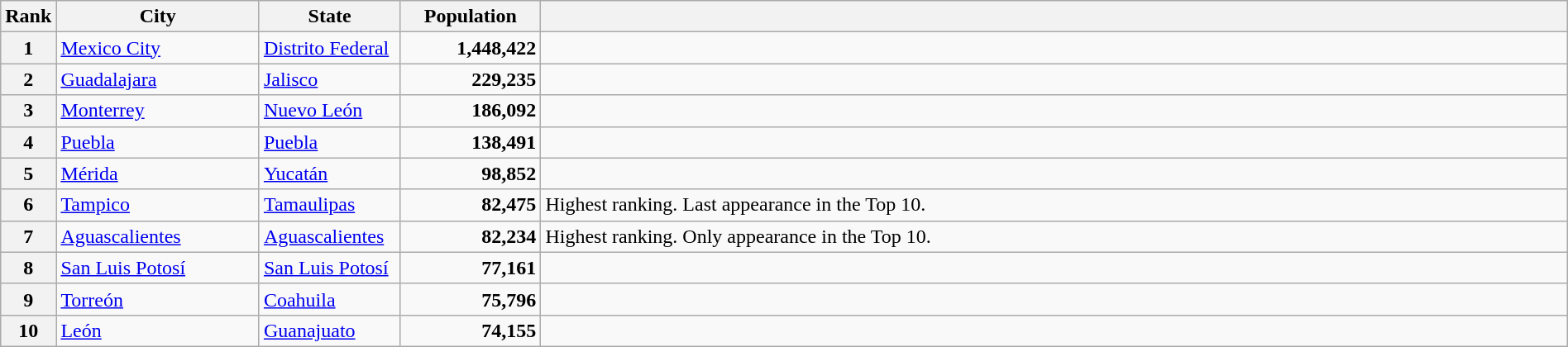<table class="wikitable plainrowheaders"  style="width:100%; width:100%;">
<tr>
<th scope="col" style="width:3%;">Rank</th>
<th scope="col" style="width:13%;">City</th>
<th scope="col" style="width:9%;">State</th>
<th scope="col" style="width:9%;">Population</th>
<th scope="col" style="width:66%;"></th>
</tr>
<tr>
<th scope="row">1</th>
<td><a href='#'>Mexico City</a></td>
<td><a href='#'>Distrito Federal</a></td>
<td align="right"><strong>1,448,422</strong></td>
<td></td>
</tr>
<tr>
<th scope="row">2</th>
<td><a href='#'>Guadalajara</a></td>
<td><a href='#'>Jalisco</a></td>
<td align="right"><strong>229,235</strong></td>
<td></td>
</tr>
<tr>
<th scope="row">3</th>
<td><a href='#'>Monterrey</a></td>
<td><a href='#'>Nuevo León</a></td>
<td align="right"><strong>186,092</strong></td>
<td></td>
</tr>
<tr>
<th scope="row">4</th>
<td><a href='#'>Puebla</a></td>
<td><a href='#'>Puebla</a></td>
<td align="right"><strong>138,491</strong></td>
<td></td>
</tr>
<tr>
<th scope="row">5</th>
<td><a href='#'>Mérida</a></td>
<td><a href='#'>Yucatán</a></td>
<td align="right"><strong>98,852</strong></td>
<td></td>
</tr>
<tr>
<th scope="row">6</th>
<td><a href='#'>Tampico</a></td>
<td><a href='#'>Tamaulipas</a></td>
<td align="right"><strong>82,475</strong></td>
<td>Highest ranking. Last appearance in the Top 10.</td>
</tr>
<tr>
<th scope="row">7</th>
<td><a href='#'>Aguascalientes</a></td>
<td><a href='#'>Aguascalientes</a></td>
<td align="right"><strong>82,234</strong></td>
<td>Highest ranking. Only appearance in the Top 10.</td>
</tr>
<tr>
<th scope="row">8</th>
<td><a href='#'>San Luis Potosí</a></td>
<td><a href='#'>San Luis Potosí</a></td>
<td align="right"><strong>77,161</strong></td>
<td></td>
</tr>
<tr>
<th scope="row">9</th>
<td><a href='#'>Torreón</a></td>
<td><a href='#'>Coahuila</a></td>
<td align="right"><strong>75,796</strong></td>
<td></td>
</tr>
<tr>
<th scope="row">10</th>
<td><a href='#'>León</a></td>
<td><a href='#'>Guanajuato</a></td>
<td align="right"><strong>74,155</strong></td>
<td></td>
</tr>
</table>
